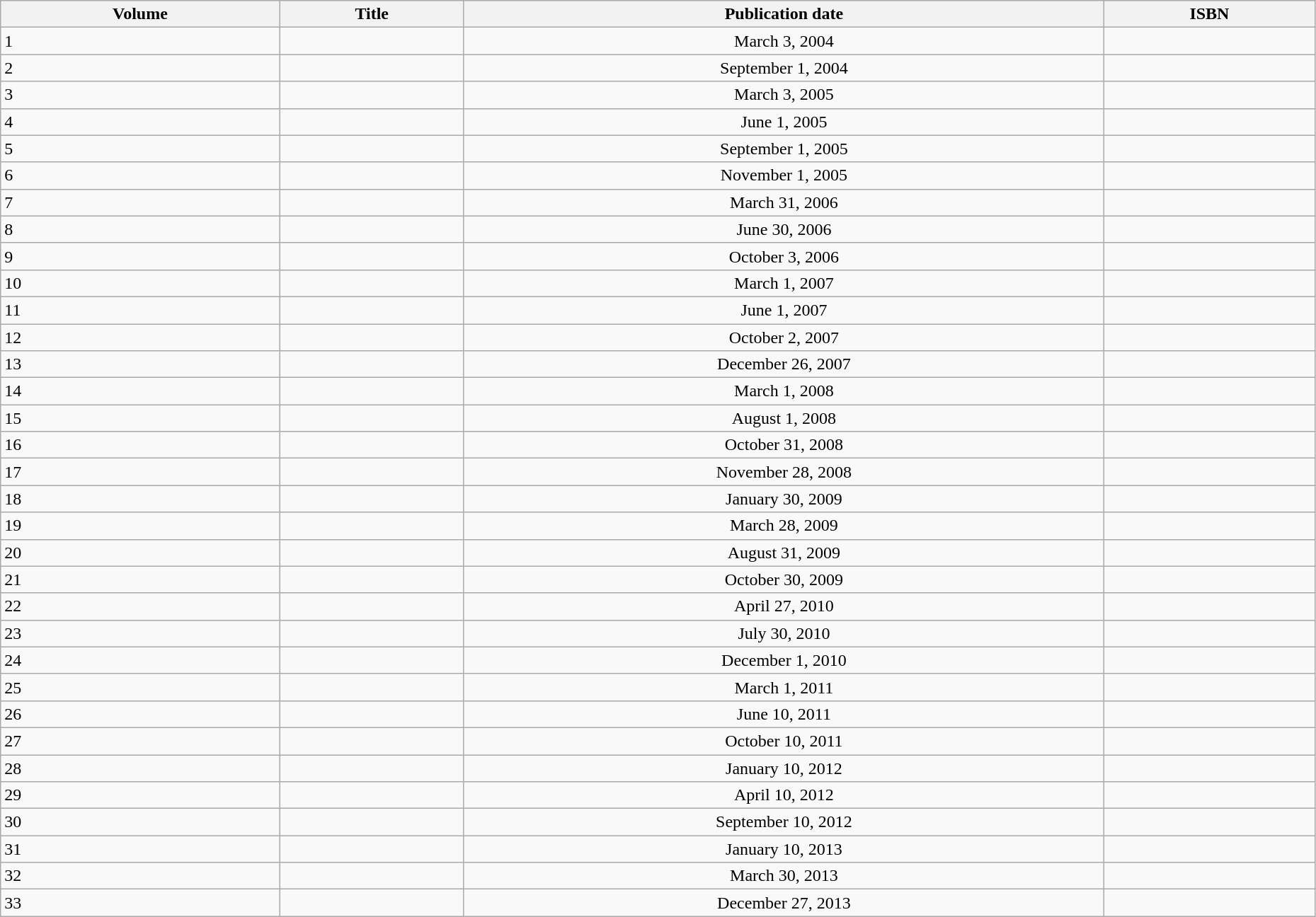<table class="wikitable" width="98%">
<tr>
<th align="center">Volume</th>
<th align="center">Title</th>
<th align="center">Publication date</th>
<th align="center">ISBN</th>
</tr>
<tr>
<td>1</td>
<td></td>
<td align="center">March 3, 2004</td>
<td align="center"></td>
</tr>
<tr>
<td>2</td>
<td></td>
<td align="center">September 1, 2004</td>
<td align="center"></td>
</tr>
<tr>
<td>3</td>
<td></td>
<td align="center">March 3, 2005</td>
<td align="center"></td>
</tr>
<tr>
<td>4</td>
<td></td>
<td align="center">June 1, 2005</td>
<td align="center"></td>
</tr>
<tr>
<td>5</td>
<td></td>
<td align="center">September 1, 2005</td>
<td align="center"></td>
</tr>
<tr>
<td>6</td>
<td></td>
<td align="center">November 1, 2005</td>
<td align="center"></td>
</tr>
<tr>
<td>7</td>
<td></td>
<td align="center">March 31, 2006</td>
<td align="center"></td>
</tr>
<tr>
<td>8</td>
<td></td>
<td align="center">June 30, 2006</td>
<td align="center"></td>
</tr>
<tr>
<td>9</td>
<td></td>
<td align="center">October 3, 2006</td>
<td align="center"></td>
</tr>
<tr>
<td>10</td>
<td></td>
<td align="center">March 1, 2007</td>
<td align="center"></td>
</tr>
<tr>
<td>11</td>
<td></td>
<td align="center">June 1, 2007</td>
<td align="center"></td>
</tr>
<tr>
<td>12</td>
<td></td>
<td align="center">October 2, 2007</td>
<td align="center"></td>
</tr>
<tr>
<td>13</td>
<td></td>
<td align="center">December 26, 2007</td>
<td align="center"></td>
</tr>
<tr>
<td>14</td>
<td></td>
<td align="center">March 1, 2008</td>
<td align="center"></td>
</tr>
<tr>
<td>15</td>
<td></td>
<td align="center">August 1, 2008</td>
<td align="center"></td>
</tr>
<tr>
<td>16</td>
<td></td>
<td align="center">October 31, 2008</td>
<td align="center"></td>
</tr>
<tr>
<td>17</td>
<td></td>
<td align="center">November 28, 2008</td>
<td align="center"></td>
</tr>
<tr>
<td>18</td>
<td></td>
<td align="center">January 30, 2009</td>
<td align="center"></td>
</tr>
<tr>
<td>19</td>
<td></td>
<td align="center">March 28, 2009</td>
<td align="center"></td>
</tr>
<tr>
<td>20</td>
<td></td>
<td align="center">August 31, 2009</td>
<td align="center"></td>
</tr>
<tr>
<td>21</td>
<td></td>
<td align="center">October 30, 2009</td>
<td align="center"></td>
</tr>
<tr>
<td>22</td>
<td></td>
<td align="center">April 27, 2010</td>
<td align="center"></td>
</tr>
<tr>
<td>23</td>
<td></td>
<td align="center">July 30, 2010</td>
<td align="center"></td>
</tr>
<tr>
<td>24</td>
<td></td>
<td align="center">December 1, 2010</td>
<td align="center"></td>
</tr>
<tr>
<td>25</td>
<td></td>
<td align="center">March 1, 2011</td>
<td align="center"></td>
</tr>
<tr>
<td>26</td>
<td></td>
<td align="center">June 10, 2011</td>
<td align="center"></td>
</tr>
<tr>
<td>27</td>
<td></td>
<td align="center">October 10, 2011</td>
<td align="center"></td>
</tr>
<tr>
<td>28</td>
<td></td>
<td align="center">January 10, 2012</td>
<td align="center"></td>
</tr>
<tr>
<td>29</td>
<td></td>
<td align="center">April 10, 2012</td>
<td align="center"></td>
</tr>
<tr>
<td>30</td>
<td></td>
<td align="center">September 10, 2012</td>
<td align="center"></td>
</tr>
<tr>
<td>31</td>
<td></td>
<td align="center">January 10, 2013</td>
<td align="center"></td>
</tr>
<tr>
<td>32</td>
<td></td>
<td align="center">March 30, 2013</td>
<td align="center"></td>
</tr>
<tr>
<td>33</td>
<td></td>
<td align="center">December 27, 2013</td>
<td align="center"></td>
</tr>
</table>
